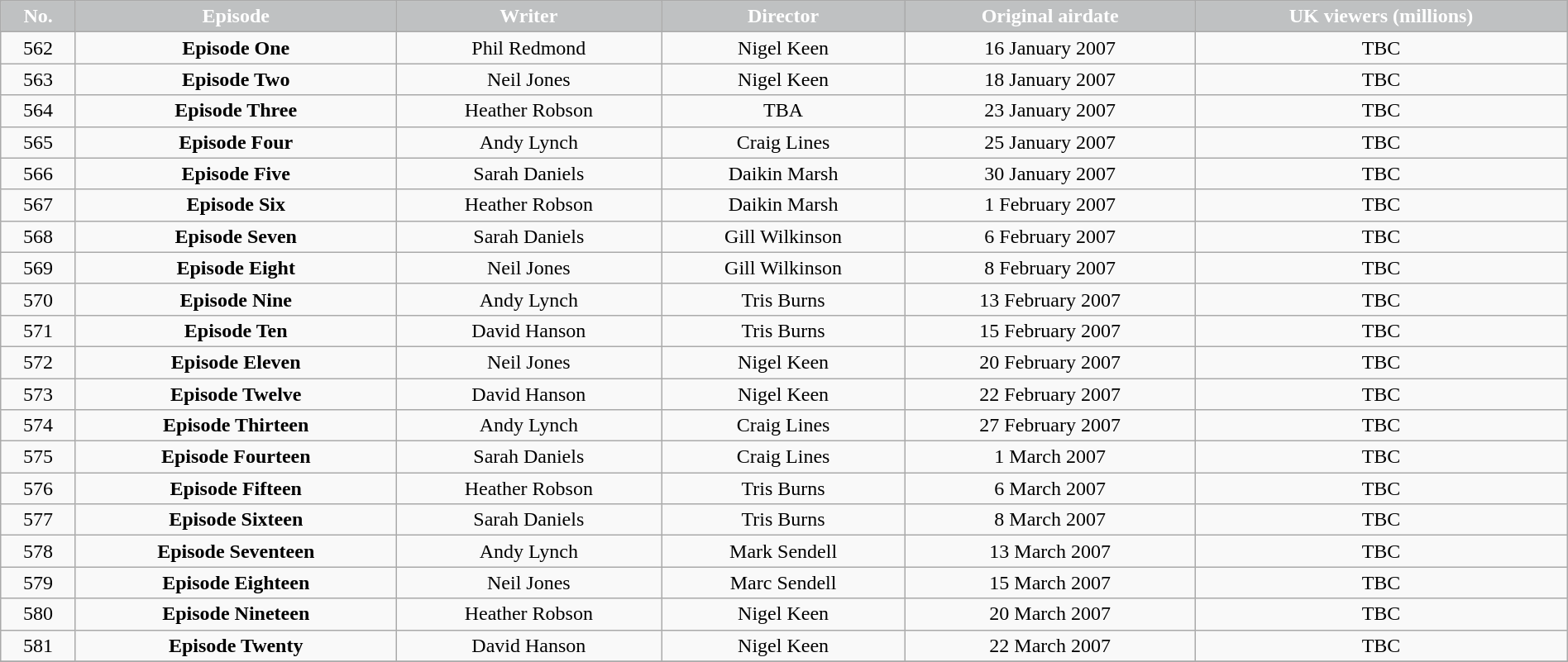<table class="wikitable" style="width:100%;">
<tr>
<th style="background: #BFC1C2; color:white">No.</th>
<th style="background: #BFC1C2; color:white">Episode</th>
<th style="background: #BFC1C2; color:white">Writer</th>
<th style="background: #BFC1C2; color:white">Director</th>
<th style="background: #BFC1C2; color:white">Original airdate</th>
<th style="background: #BFC1C2; color:white">UK viewers (millions)</th>
</tr>
<tr>
<td align="center">562</td>
<td align="center"><strong>Episode One</strong></td>
<td align="center">Phil Redmond</td>
<td align="center">Nigel Keen</td>
<td align="center">16 January 2007</td>
<td align="center">TBC</td>
</tr>
<tr>
<td align="center">563</td>
<td align="center"><strong>Episode Two</strong></td>
<td align="center">Neil Jones</td>
<td align="center">Nigel Keen</td>
<td align="center">18 January 2007</td>
<td align="center">TBC</td>
</tr>
<tr>
<td align="center">564</td>
<td align="center"><strong>Episode Three</strong></td>
<td align="center">Heather Robson</td>
<td align="center">TBA</td>
<td align="center">23 January 2007</td>
<td align="center">TBC</td>
</tr>
<tr>
<td align="center">565</td>
<td align="center"><strong>Episode Four</strong></td>
<td align="center">Andy Lynch</td>
<td align="center">Craig Lines</td>
<td align="center">25 January 2007</td>
<td align="center">TBC</td>
</tr>
<tr>
<td align="center">566</td>
<td align="center"><strong>Episode Five</strong></td>
<td align="center">Sarah Daniels</td>
<td align="center">Daikin Marsh</td>
<td align="center">30 January 2007</td>
<td align="center">TBC</td>
</tr>
<tr>
<td align="center">567</td>
<td align="center"><strong>Episode Six</strong></td>
<td align="center">Heather Robson</td>
<td align="center">Daikin Marsh</td>
<td align="center">1 February 2007</td>
<td align="center">TBC</td>
</tr>
<tr>
<td align="center">568</td>
<td align="center"><strong>Episode Seven</strong></td>
<td align="center">Sarah Daniels</td>
<td align="center">Gill Wilkinson</td>
<td align="center">6 February 2007</td>
<td align="center">TBC</td>
</tr>
<tr>
<td align="center">569</td>
<td align="center"><strong>Episode Eight</strong></td>
<td align="center">Neil Jones</td>
<td align="center">Gill Wilkinson</td>
<td align="center">8 February 2007</td>
<td align="center">TBC</td>
</tr>
<tr>
<td align="center">570</td>
<td align="center"><strong>Episode Nine</strong></td>
<td align="center">Andy Lynch</td>
<td align="center">Tris Burns</td>
<td align="center">13 February 2007</td>
<td align="center">TBC</td>
</tr>
<tr>
<td align="center">571</td>
<td align="center"><strong>Episode Ten</strong></td>
<td align="center">David Hanson</td>
<td align="center">Tris Burns</td>
<td align="center">15 February 2007</td>
<td align="center">TBC</td>
</tr>
<tr>
<td align="center">572</td>
<td align="center"><strong>Episode Eleven</strong></td>
<td align="center">Neil Jones</td>
<td align="center">Nigel Keen</td>
<td align="center">20 February 2007</td>
<td align="center">TBC</td>
</tr>
<tr>
<td align="center">573</td>
<td align="center"><strong>Episode Twelve</strong></td>
<td align="center">David Hanson</td>
<td align="center">Nigel Keen</td>
<td align="center">22 February 2007</td>
<td align="center">TBC</td>
</tr>
<tr>
<td align="center">574</td>
<td align="center"><strong>Episode Thirteen</strong></td>
<td align="center">Andy Lynch</td>
<td align="center">Craig Lines</td>
<td align="center">27 February 2007</td>
<td align="center">TBC</td>
</tr>
<tr>
<td align="center">575</td>
<td align="center"><strong>Episode Fourteen</strong></td>
<td align="center">Sarah Daniels</td>
<td align="center">Craig Lines</td>
<td align="center">1 March 2007</td>
<td align="center">TBC</td>
</tr>
<tr>
<td align="center">576</td>
<td align="center"><strong>Episode Fifteen</strong></td>
<td align="center">Heather Robson</td>
<td align="center">Tris Burns</td>
<td align="center">6 March 2007</td>
<td align="center">TBC</td>
</tr>
<tr>
<td align="center">577</td>
<td align="center"><strong>Episode Sixteen</strong></td>
<td align="center">Sarah Daniels</td>
<td align="center">Tris Burns</td>
<td align="center">8 March 2007</td>
<td align="center">TBC</td>
</tr>
<tr>
<td align="center">578</td>
<td align="center"><strong>Episode Seventeen</strong></td>
<td align="center">Andy Lynch</td>
<td align="center">Mark Sendell</td>
<td align="center">13 March 2007</td>
<td align="center">TBC</td>
</tr>
<tr>
<td align="center">579</td>
<td align="center"><strong>Episode Eighteen</strong></td>
<td align="center">Neil Jones</td>
<td align="center">Marc Sendell</td>
<td align="center">15 March 2007</td>
<td align="center">TBC</td>
</tr>
<tr>
<td align="center">580</td>
<td align="center"><strong>Episode Nineteen</strong></td>
<td align="center">Heather Robson</td>
<td align="center">Nigel Keen</td>
<td align="center">20 March 2007</td>
<td align="center">TBC</td>
</tr>
<tr>
<td align="center">581</td>
<td align="center"><strong>Episode Twenty</strong></td>
<td align="center">David Hanson</td>
<td align="center">Nigel Keen</td>
<td align="center">22 March 2007</td>
<td align="center">TBC</td>
</tr>
<tr>
</tr>
</table>
